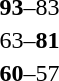<table style="text-align:center">
<tr>
<th width=200></th>
<th width=100></th>
<th width=200></th>
</tr>
<tr>
<td align=right><strong></strong></td>
<td><strong>93</strong>–83</td>
<td align=left></td>
</tr>
<tr>
<td align=right></td>
<td>63–<strong>81</strong></td>
<td align=left><strong></strong></td>
</tr>
<tr>
<td align=right><strong></strong></td>
<td><strong>60</strong>–57</td>
<td align=left></td>
</tr>
</table>
